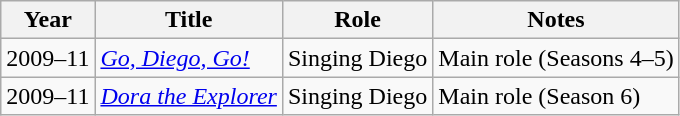<table class="wikitable">
<tr>
<th>Year</th>
<th>Title</th>
<th>Role</th>
<th>Notes</th>
</tr>
<tr>
<td>2009–11</td>
<td><em><a href='#'>Go, Diego, Go!</a></em></td>
<td>Singing Diego</td>
<td>Main role (Seasons 4–5)</td>
</tr>
<tr>
<td>2009–11</td>
<td><em><a href='#'>Dora the Explorer</a></em></td>
<td>Singing Diego</td>
<td>Main role (Season 6)</td>
</tr>
</table>
